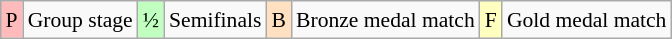<table class="wikitable" style="margin:0.5em auto; font-size:90%; line-height:1.25em;">
<tr>
<td bgcolor="#FFBBBB" align=center>P</td>
<td>Group stage</td>
<td bgcolor="#C0FFC0" align=center>½</td>
<td>Semifinals</td>
<td bgcolor="#FFE0C0" align=center>B</td>
<td>Bronze medal match</td>
<td bgcolor="#FFFFC0" align=center>F</td>
<td>Gold medal match</td>
</tr>
</table>
